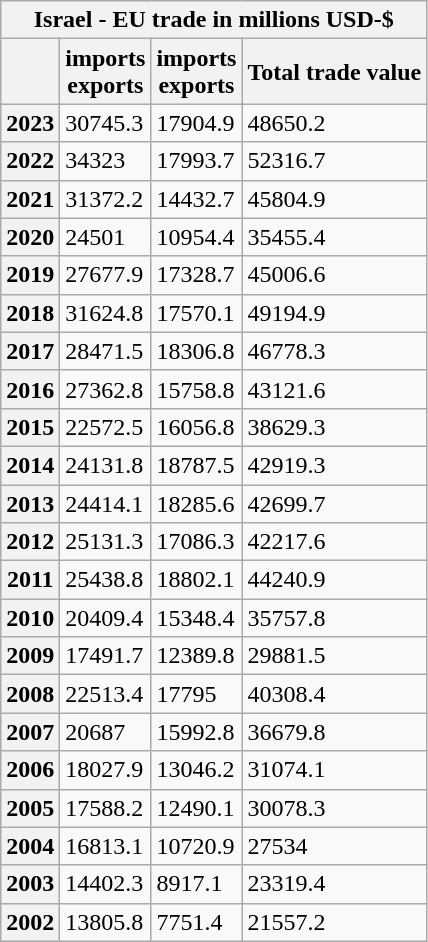<table class="wikitable mw-collapsible mw-collapsed">
<tr>
<th colspan="4">Israel - EU trade in millions USD-$ </th>
</tr>
<tr>
<th></th>
<th> imports<br> exports</th>
<th> imports<br> exports</th>
<th>Total trade value</th>
</tr>
<tr>
<th>2023</th>
<td>30745.3</td>
<td>17904.9</td>
<td>48650.2</td>
</tr>
<tr>
<th>2022</th>
<td>34323</td>
<td>17993.7</td>
<td>52316.7</td>
</tr>
<tr>
<th>2021</th>
<td>31372.2</td>
<td>14432.7</td>
<td>45804.9</td>
</tr>
<tr>
<th>2020</th>
<td>24501</td>
<td>10954.4</td>
<td>35455.4</td>
</tr>
<tr>
<th>2019</th>
<td>27677.9</td>
<td>17328.7</td>
<td>45006.6</td>
</tr>
<tr>
<th>2018</th>
<td>31624.8</td>
<td>17570.1</td>
<td>49194.9</td>
</tr>
<tr>
<th>2017</th>
<td>28471.5</td>
<td>18306.8</td>
<td>46778.3</td>
</tr>
<tr>
<th>2016</th>
<td>27362.8</td>
<td>15758.8</td>
<td>43121.6</td>
</tr>
<tr>
<th>2015</th>
<td>22572.5</td>
<td>16056.8</td>
<td>38629.3</td>
</tr>
<tr>
<th>2014</th>
<td>24131.8</td>
<td>18787.5</td>
<td>42919.3</td>
</tr>
<tr>
<th>2013</th>
<td>24414.1</td>
<td>18285.6</td>
<td>42699.7</td>
</tr>
<tr>
<th>2012</th>
<td>25131.3</td>
<td>17086.3</td>
<td>42217.6</td>
</tr>
<tr>
<th>2011</th>
<td>25438.8</td>
<td>18802.1</td>
<td>44240.9</td>
</tr>
<tr>
<th>2010</th>
<td>20409.4</td>
<td>15348.4</td>
<td>35757.8</td>
</tr>
<tr>
<th>2009</th>
<td>17491.7</td>
<td>12389.8</td>
<td>29881.5</td>
</tr>
<tr>
<th>2008</th>
<td>22513.4</td>
<td>17795</td>
<td>40308.4</td>
</tr>
<tr>
<th>2007</th>
<td>20687</td>
<td>15992.8</td>
<td>36679.8</td>
</tr>
<tr>
<th>2006</th>
<td>18027.9</td>
<td>13046.2</td>
<td>31074.1</td>
</tr>
<tr>
<th>2005</th>
<td>17588.2</td>
<td>12490.1</td>
<td>30078.3</td>
</tr>
<tr>
<th>2004</th>
<td>16813.1</td>
<td>10720.9</td>
<td>27534</td>
</tr>
<tr>
<th>2003</th>
<td>14402.3</td>
<td>8917.1</td>
<td>23319.4</td>
</tr>
<tr>
<th>2002</th>
<td>13805.8</td>
<td>7751.4</td>
<td>21557.2</td>
</tr>
</table>
